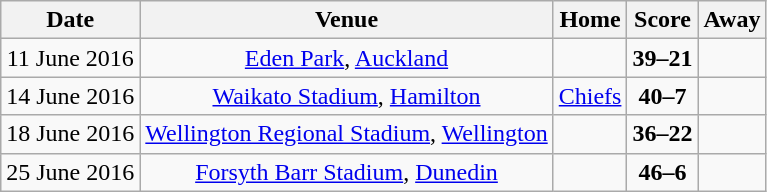<table class="wikitable" style="text-align:center">
<tr>
<th>Date</th>
<th>Venue</th>
<th>Home</th>
<th>Score</th>
<th>Away</th>
</tr>
<tr>
<td>11 June 2016</td>
<td><a href='#'>Eden Park</a>, <a href='#'>Auckland</a></td>
<td></td>
<td><strong>39–21</strong></td>
<td></td>
</tr>
<tr>
<td>14 June 2016</td>
<td><a href='#'>Waikato Stadium</a>, <a href='#'>Hamilton</a></td>
<td><a href='#'>Chiefs</a></td>
<td><strong>40–7</strong></td>
<td></td>
</tr>
<tr>
<td>18 June 2016</td>
<td><a href='#'>Wellington Regional Stadium</a>, <a href='#'>Wellington</a></td>
<td></td>
<td><strong>36–22</strong></td>
<td></td>
</tr>
<tr>
<td>25 June 2016</td>
<td><a href='#'>Forsyth Barr Stadium</a>, <a href='#'>Dunedin</a></td>
<td></td>
<td><strong>46–6</strong></td>
<td></td>
</tr>
</table>
